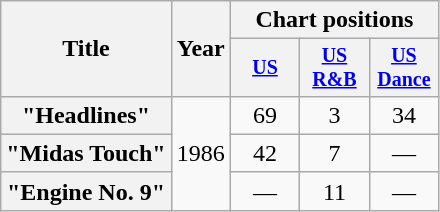<table class="wikitable plainrowheaders" style="text-align:center;">
<tr>
<th rowspan="2">Title</th>
<th rowspan="2">Year</th>
<th colspan="3">Chart positions</th>
</tr>
<tr style="font-size:smaller;">
<th width="40"><a href='#'>US</a></th>
<th width="40"><a href='#'>US<br>R&B</a></th>
<th width="40"><a href='#'>US<br>Dance</a></th>
</tr>
<tr>
<th scope="row">"Headlines"</th>
<td rowspan="3">1986</td>
<td>69</td>
<td>3</td>
<td>34</td>
</tr>
<tr>
<th scope="row">"Midas Touch"</th>
<td>42</td>
<td>7</td>
<td>—</td>
</tr>
<tr>
<th scope="row">"Engine No. 9"</th>
<td>—</td>
<td>11</td>
<td>—</td>
</tr>
</table>
